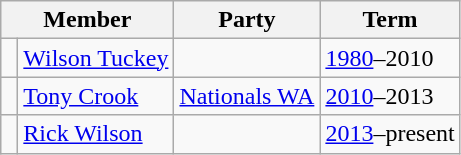<table class="wikitable">
<tr>
<th colspan="2">Member</th>
<th>Party</th>
<th>Term</th>
</tr>
<tr>
<td> </td>
<td><a href='#'>Wilson Tuckey</a></td>
<td></td>
<td><a href='#'>1980</a>–2010</td>
</tr>
<tr>
<td> </td>
<td><a href='#'>Tony Crook</a></td>
<td><a href='#'>Nationals WA</a></td>
<td><a href='#'>2010</a>–2013</td>
</tr>
<tr>
<td> </td>
<td><a href='#'>Rick Wilson</a></td>
<td></td>
<td><a href='#'>2013</a>–present</td>
</tr>
</table>
